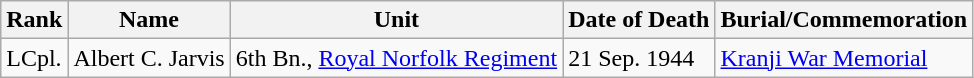<table class="wikitable">
<tr>
<th>Rank</th>
<th>Name</th>
<th>Unit</th>
<th>Date of Death</th>
<th>Burial/Commemoration</th>
</tr>
<tr>
<td>LCpl.</td>
<td>Albert C. Jarvis</td>
<td>6th Bn., <a href='#'>Royal Norfolk Regiment</a></td>
<td>21 Sep. 1944</td>
<td><a href='#'>Kranji War Memorial</a></td>
</tr>
</table>
